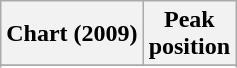<table class="wikitable sortable">
<tr>
<th>Chart (2009)</th>
<th>Peak<br>position</th>
</tr>
<tr>
</tr>
<tr>
</tr>
<tr>
</tr>
<tr>
</tr>
<tr>
</tr>
</table>
